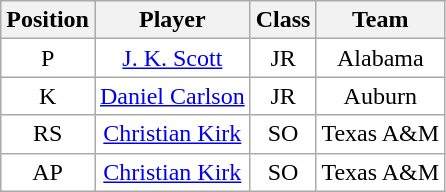<table class="wikitable sortable">
<tr>
<th>Position</th>
<th>Player</th>
<th>Class</th>
<th>Team</th>
</tr>
<tr style="text-align:center;">
<td style="background:white">P</td>
<td style="background:white"><a href='#'>J. K. Scott</a></td>
<td style="background:white">JR</td>
<td style="background:white">Alabama</td>
</tr>
<tr style="text-align:center;">
<td style="background:white">K</td>
<td style="background:white"><a href='#'>Daniel Carlson</a></td>
<td style="background:white">JR</td>
<td style="background:white">Auburn</td>
</tr>
<tr style="text-align:center;">
<td style="background:white">RS</td>
<td style="background:white"><a href='#'>Christian Kirk</a></td>
<td style="background:white">SO</td>
<td style="background:white">Texas A&M</td>
</tr>
<tr style="text-align:center;">
<td style="background:white">AP</td>
<td style="background:white"><a href='#'>Christian Kirk</a></td>
<td style="background:white">SO</td>
<td style="background:white">Texas A&M</td>
</tr>
</table>
